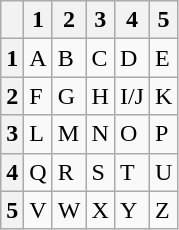<table class="wikitable">
<tr>
<th></th>
<th>1</th>
<th>2</th>
<th>3</th>
<th>4</th>
<th>5</th>
</tr>
<tr>
<th>1</th>
<td>A</td>
<td>B</td>
<td>C</td>
<td>D</td>
<td>E</td>
</tr>
<tr>
<th>2</th>
<td>F</td>
<td>G</td>
<td>H</td>
<td>I/J</td>
<td>K</td>
</tr>
<tr>
<th>3</th>
<td>L</td>
<td>M</td>
<td>N</td>
<td>O</td>
<td>P</td>
</tr>
<tr>
<th>4</th>
<td>Q</td>
<td>R</td>
<td>S</td>
<td>T</td>
<td>U</td>
</tr>
<tr>
<th>5</th>
<td>V</td>
<td>W</td>
<td>X</td>
<td>Y</td>
<td>Z</td>
</tr>
</table>
